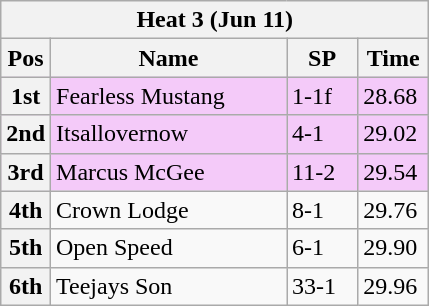<table class="wikitable">
<tr>
<th colspan="6">Heat 3 (Jun 11)</th>
</tr>
<tr>
<th width=20>Pos</th>
<th width=150>Name</th>
<th width=40>SP</th>
<th width=40>Time</th>
</tr>
<tr style="background: #f4caf9;">
<th>1st</th>
<td>Fearless Mustang</td>
<td>1-1f</td>
<td>28.68</td>
</tr>
<tr style="background: #f4caf9;">
<th>2nd</th>
<td>Itsallovernow</td>
<td>4-1</td>
<td>29.02</td>
</tr>
<tr style="background: #f4caf9;">
<th>3rd</th>
<td>Marcus McGee</td>
<td>11-2</td>
<td>29.54</td>
</tr>
<tr>
<th>4th</th>
<td>Crown Lodge</td>
<td>8-1</td>
<td>29.76</td>
</tr>
<tr>
<th>5th</th>
<td>Open Speed</td>
<td>6-1</td>
<td>29.90</td>
</tr>
<tr>
<th>6th</th>
<td>Teejays Son</td>
<td>33-1</td>
<td>29.96</td>
</tr>
</table>
